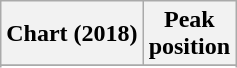<table class="wikitable sortable plainrowheaders" style="text-align:center;">
<tr>
<th scope="col">Chart (2018)</th>
<th scope="col">Peak<br>position</th>
</tr>
<tr>
</tr>
<tr>
</tr>
<tr>
</tr>
<tr>
</tr>
<tr>
</tr>
</table>
